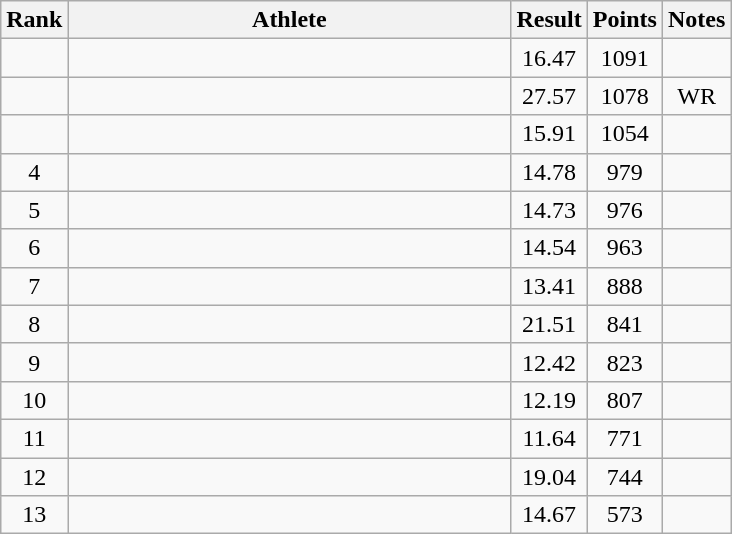<table class="wikitable" style="text-align:center">
<tr>
<th>Rank</th>
<th Style="width:18em">Athlete</th>
<th>Result</th>
<th>Points</th>
<th>Notes</th>
</tr>
<tr>
<td></td>
<td style="text-align:left"></td>
<td>16.47</td>
<td>1091</td>
<td></td>
</tr>
<tr>
<td></td>
<td style="text-align:left"></td>
<td>27.57</td>
<td>1078</td>
<td>WR</td>
</tr>
<tr>
<td></td>
<td style="text-align:left"></td>
<td>15.91</td>
<td>1054</td>
<td></td>
</tr>
<tr>
<td>4</td>
<td style="text-align:left"></td>
<td>14.78</td>
<td>979</td>
<td></td>
</tr>
<tr>
<td>5</td>
<td style="text-align:left"></td>
<td>14.73</td>
<td>976</td>
<td></td>
</tr>
<tr>
<td>6</td>
<td style="text-align:left"></td>
<td>14.54</td>
<td>963</td>
<td></td>
</tr>
<tr>
<td>7</td>
<td style="text-align:left"></td>
<td>13.41</td>
<td>888</td>
<td></td>
</tr>
<tr>
<td>8</td>
<td style="text-align:left"></td>
<td>21.51</td>
<td>841</td>
<td></td>
</tr>
<tr>
<td>9</td>
<td style="text-align:left"></td>
<td>12.42</td>
<td>823</td>
<td></td>
</tr>
<tr>
<td>10</td>
<td style="text-align:left"></td>
<td>12.19</td>
<td>807</td>
<td></td>
</tr>
<tr>
<td>11</td>
<td style="text-align:left"></td>
<td>11.64</td>
<td>771</td>
<td></td>
</tr>
<tr>
<td>12</td>
<td style="text-align:left"></td>
<td>19.04</td>
<td>744</td>
<td></td>
</tr>
<tr>
<td>13</td>
<td style="text-align:left"></td>
<td>14.67</td>
<td>573</td>
<td></td>
</tr>
</table>
